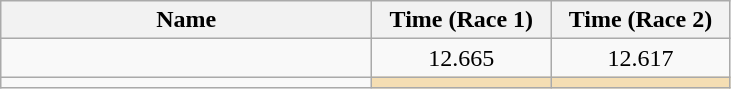<table class="wikitable" style="text-align:center;">
<tr>
<th style="width:15em">Name</th>
<th style="width:7em">Time (Race 1)</th>
<th style="width:7em">Time (Race 2)</th>
</tr>
<tr>
<td align=left></td>
<td>12.665</td>
<td>12.617</td>
</tr>
<tr>
<td align=left></td>
<td bgcolor=wheat></td>
<td bgcolor=wheat></td>
</tr>
</table>
